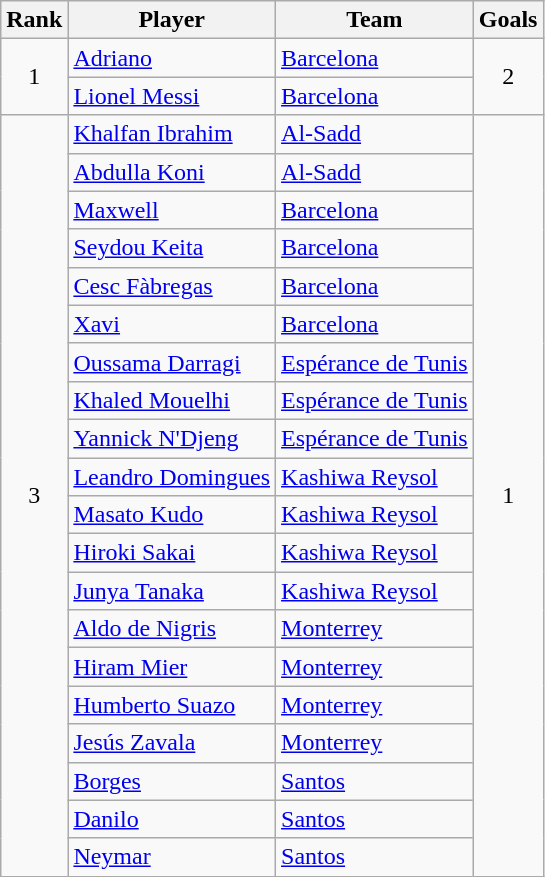<table class="wikitable" style="text-align:center">
<tr>
<th>Rank</th>
<th>Player</th>
<th>Team</th>
<th>Goals</th>
</tr>
<tr>
<td rowspan=2>1</td>
<td style="text-align:left"> <a href='#'>Adriano</a></td>
<td style="text-align:left"> <a href='#'>Barcelona</a></td>
<td rowspan=2>2</td>
</tr>
<tr>
<td style="text-align:left"> <a href='#'>Lionel Messi</a></td>
<td style="text-align:left"> <a href='#'>Barcelona</a></td>
</tr>
<tr>
<td rowspan=20>3</td>
<td style="text-align:left"> <a href='#'>Khalfan Ibrahim</a></td>
<td style="text-align:left"> <a href='#'>Al-Sadd</a></td>
<td rowspan=20>1</td>
</tr>
<tr>
<td style="text-align:left"> <a href='#'>Abdulla Koni</a></td>
<td style="text-align:left"> <a href='#'>Al-Sadd</a></td>
</tr>
<tr>
<td style="text-align:left"> <a href='#'>Maxwell</a></td>
<td style="text-align:left"> <a href='#'>Barcelona</a></td>
</tr>
<tr>
<td style="text-align:left"> <a href='#'>Seydou Keita</a></td>
<td style="text-align:left"> <a href='#'>Barcelona</a></td>
</tr>
<tr>
<td style="text-align:left"> <a href='#'>Cesc Fàbregas</a></td>
<td style="text-align:left"> <a href='#'>Barcelona</a></td>
</tr>
<tr>
<td style="text-align:left"> <a href='#'>Xavi</a></td>
<td style="text-align:left"> <a href='#'>Barcelona</a></td>
</tr>
<tr>
<td style="text-align:left"> <a href='#'>Oussama Darragi</a></td>
<td style="text-align:left"> <a href='#'>Espérance de Tunis</a></td>
</tr>
<tr>
<td style="text-align:left"> <a href='#'>Khaled Mouelhi</a></td>
<td style="text-align:left"> <a href='#'>Espérance de Tunis</a></td>
</tr>
<tr>
<td style="text-align:left"> <a href='#'>Yannick N'Djeng</a></td>
<td style="text-align:left"> <a href='#'>Espérance de Tunis</a></td>
</tr>
<tr>
<td style="text-align:left"> <a href='#'>Leandro Domingues</a></td>
<td style="text-align:left"> <a href='#'>Kashiwa Reysol</a></td>
</tr>
<tr>
<td style="text-align:left"> <a href='#'>Masato Kudo</a></td>
<td style="text-align:left"> <a href='#'>Kashiwa Reysol</a></td>
</tr>
<tr>
<td style="text-align:left"> <a href='#'>Hiroki Sakai</a></td>
<td style="text-align:left"> <a href='#'>Kashiwa Reysol</a></td>
</tr>
<tr>
<td style="text-align:left"> <a href='#'>Junya Tanaka</a></td>
<td style="text-align:left"> <a href='#'>Kashiwa Reysol</a></td>
</tr>
<tr>
<td style="text-align:left"> <a href='#'>Aldo de Nigris</a></td>
<td style="text-align:left"> <a href='#'>Monterrey</a></td>
</tr>
<tr>
<td style="text-align:left"> <a href='#'>Hiram Mier</a></td>
<td style="text-align:left"> <a href='#'>Monterrey</a></td>
</tr>
<tr>
<td style="text-align:left"> <a href='#'>Humberto Suazo</a></td>
<td style="text-align:left"> <a href='#'>Monterrey</a></td>
</tr>
<tr>
<td style="text-align:left"> <a href='#'>Jesús Zavala</a></td>
<td style="text-align:left"> <a href='#'>Monterrey</a></td>
</tr>
<tr>
<td style="text-align:left"> <a href='#'>Borges</a></td>
<td style="text-align:left"> <a href='#'>Santos</a></td>
</tr>
<tr>
<td style="text-align:left"> <a href='#'>Danilo</a></td>
<td style="text-align:left"> <a href='#'>Santos</a></td>
</tr>
<tr>
<td style="text-align:left"> <a href='#'>Neymar</a></td>
<td style="text-align:left"> <a href='#'>Santos</a></td>
</tr>
</table>
